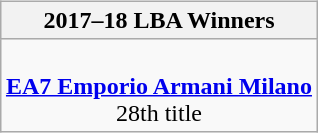<table style="width:100%;">
<tr>
<td valign=top align=right width=33%><br>













</td>
<td style="vertical-align:top; align:center; width:33%;"><br><table style="width:100%;">
<tr>
<td></td>
<td></td>
<td style="width=50%;"></td>
</tr>
</table>
<br> 

<div></div><table class=wikitable style="text-align:center; margin:auto">
<tr>
<th>2017–18 LBA Winners</th>
</tr>
<tr>
<td><br>   <strong><a href='#'>EA7 Emporio Armani Milano</a></strong><br>28th title</td>
</tr>
</table>

<br></td>
<td style="vertical-align:top; align:left; width:33%;"><br>













</td>
</tr>
</table>
